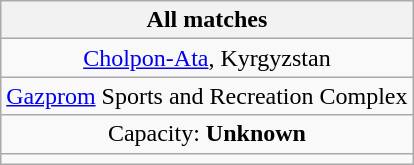<table class="wikitable" style="text-align:center">
<tr>
<th>All matches</th>
</tr>
<tr>
<td><a href='#'>Cholpon-Ata</a>, Kyrgyzstan</td>
</tr>
<tr>
<td><a href='#'>Gazprom</a> Sports and Recreation Complex</td>
</tr>
<tr>
<td>Capacity: <strong>Unknown</strong></td>
</tr>
<tr>
<td></td>
</tr>
</table>
